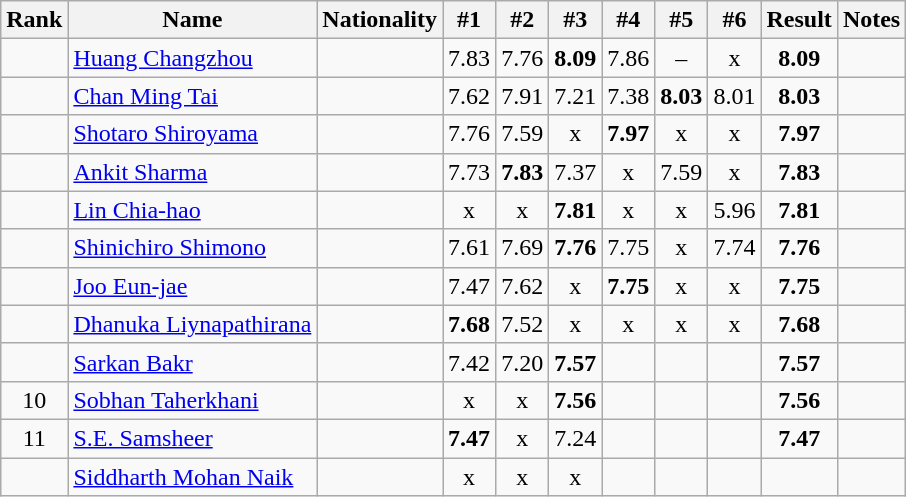<table class="wikitable sortable" style="text-align:center">
<tr>
<th>Rank</th>
<th>Name</th>
<th>Nationality</th>
<th>#1</th>
<th>#2</th>
<th>#3</th>
<th>#4</th>
<th>#5</th>
<th>#6</th>
<th>Result</th>
<th>Notes</th>
</tr>
<tr>
<td></td>
<td align=left><a href='#'>Huang Changzhou</a></td>
<td align=left></td>
<td>7.83</td>
<td>7.76</td>
<td><strong>8.09</strong></td>
<td>7.86</td>
<td>–</td>
<td>x</td>
<td><strong>8.09</strong></td>
<td></td>
</tr>
<tr>
<td></td>
<td align=left><a href='#'>Chan Ming Tai</a></td>
<td align=left></td>
<td>7.62</td>
<td>7.91</td>
<td>7.21</td>
<td>7.38</td>
<td><strong>8.03</strong></td>
<td>8.01</td>
<td><strong>8.03</strong></td>
<td></td>
</tr>
<tr>
<td></td>
<td align=left><a href='#'>Shotaro Shiroyama</a></td>
<td align=left></td>
<td>7.76</td>
<td>7.59</td>
<td>x</td>
<td><strong>7.97</strong></td>
<td>x</td>
<td>x</td>
<td><strong>7.97</strong></td>
<td></td>
</tr>
<tr>
<td></td>
<td align=left><a href='#'>Ankit Sharma</a></td>
<td align=left></td>
<td>7.73</td>
<td><strong>7.83</strong></td>
<td>7.37</td>
<td>x</td>
<td>7.59</td>
<td>x</td>
<td><strong>7.83</strong></td>
<td></td>
</tr>
<tr>
<td></td>
<td align=left><a href='#'>Lin Chia-hao</a></td>
<td align=left></td>
<td>x</td>
<td>x</td>
<td><strong>7.81</strong></td>
<td>x</td>
<td>x</td>
<td>5.96</td>
<td><strong>7.81</strong></td>
<td></td>
</tr>
<tr>
<td></td>
<td align=left><a href='#'>Shinichiro Shimono</a></td>
<td align=left></td>
<td>7.61</td>
<td>7.69</td>
<td><strong>7.76</strong></td>
<td>7.75</td>
<td>x</td>
<td>7.74</td>
<td><strong>7.76</strong></td>
<td></td>
</tr>
<tr>
<td></td>
<td align=left><a href='#'>Joo Eun-jae</a></td>
<td align=left></td>
<td>7.47</td>
<td>7.62</td>
<td>x</td>
<td><strong>7.75</strong></td>
<td>x</td>
<td>x</td>
<td><strong>7.75</strong></td>
<td></td>
</tr>
<tr>
<td></td>
<td align=left><a href='#'>Dhanuka Liynapathirana</a></td>
<td align=left></td>
<td><strong>7.68</strong></td>
<td>7.52</td>
<td>x</td>
<td>x</td>
<td>x</td>
<td>x</td>
<td><strong>7.68</strong></td>
<td></td>
</tr>
<tr>
<td></td>
<td align=left><a href='#'>Sarkan Bakr</a></td>
<td align=left></td>
<td>7.42</td>
<td>7.20</td>
<td><strong>7.57</strong></td>
<td></td>
<td></td>
<td></td>
<td><strong>7.57</strong></td>
<td></td>
</tr>
<tr>
<td>10</td>
<td align=left><a href='#'>Sobhan Taherkhani</a></td>
<td align=left></td>
<td>x</td>
<td>x</td>
<td><strong>7.56</strong></td>
<td></td>
<td></td>
<td></td>
<td><strong>7.56</strong></td>
<td></td>
</tr>
<tr>
<td>11</td>
<td align=left><a href='#'>S.E. Samsheer</a></td>
<td align=left></td>
<td><strong>7.47</strong></td>
<td>x</td>
<td>7.24</td>
<td></td>
<td></td>
<td></td>
<td><strong>7.47</strong></td>
<td></td>
</tr>
<tr>
<td></td>
<td align=left><a href='#'>Siddharth Mohan Naik</a></td>
<td align=left></td>
<td>x</td>
<td>x</td>
<td>x</td>
<td></td>
<td></td>
<td></td>
<td><strong></strong></td>
<td></td>
</tr>
</table>
